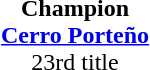<table cellspacing=0 width=100%>
<tr>
<td align=center><strong>Champion<br><a href='#'>Cerro Porteño</a></strong> <br>23rd title</td>
</tr>
</table>
